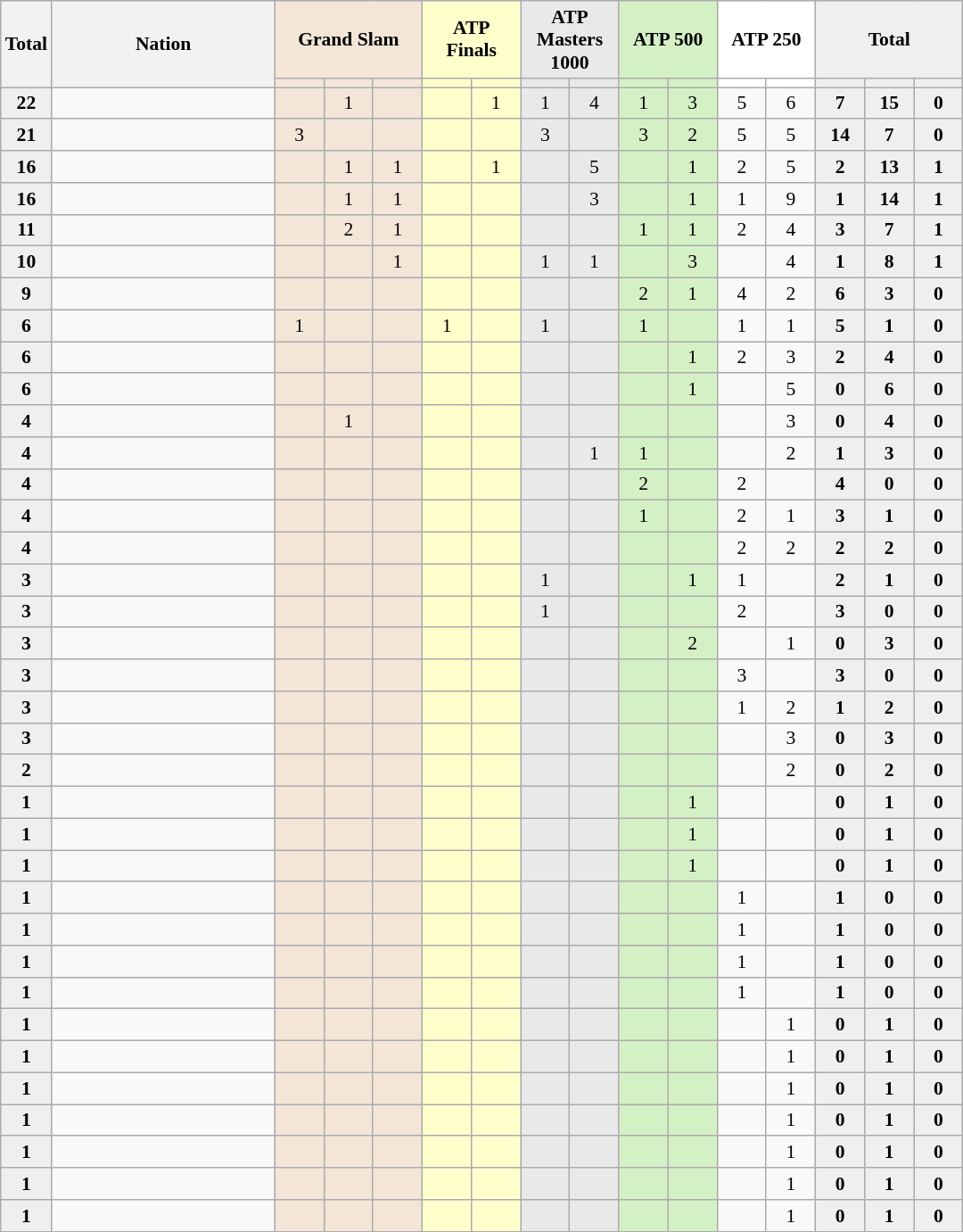<table class="sortable wikitable nowrap" style="font-size:90%">
<tr>
<th rowspan="2">Total</th>
<th style="width:160px;" rowspan="2">Nation</th>
<th style="background:#f3e6d7;" colspan="3">Grand Slam</th>
<th style="background:#ffc;" colspan="2">ATP Finals</th>
<th style="background:#e9e9e9;" colspan="2">ATP Masters 1000</th>
<th style="background:#d4f1c5;" colspan="2">ATP 500</th>
<th style="background:#fff;" colspan="2">ATP 250</th>
<th style="background:#efefef;" colspan="3">Total</th>
</tr>
<tr>
<th style="width:30px; background:#f3e6d7;"></th>
<th style="width:30px; background:#f3e6d7;"></th>
<th style="width:30px; background:#f3e6d7;"></th>
<th style="width:30px; background:#ffc;"></th>
<th style="width:30px; background:#ffc;"></th>
<th style="width:30px; background:#e9e9e9;"></th>
<th style="width:30px; background:#e9e9e9;"></th>
<th style="width:30px; background:#d4f1c5;"></th>
<th style="width:30px; background:#d4f1c5;"></th>
<th style="width:30px; background:#fff;"></th>
<th style="width:30px; background:#fff;"></th>
<th style="width:30px; background:#efefef;"></th>
<th style="width:30px; background:#efefef;"></th>
<th style="width:30px; background:#efefef;"></th>
</tr>
<tr style="text-align:center;">
<td style="background:#efefef;"><strong>22</strong></td>
<td style="text-align:left;"></td>
<td style="background:#F3E6D7;"></td>
<td style="background:#F3E6D7;">1</td>
<td style="background:#F3E6D7;"></td>
<td style="background:#ffc;"></td>
<td style="background:#ffc;">1</td>
<td style="background:#E9E9E9;">1</td>
<td style="background:#E9E9E9;">4</td>
<td style="background:#D4F1C5;">1</td>
<td style="background:#D4F1C5;">3</td>
<td>5</td>
<td>6</td>
<td style="background:#efefef;"><strong>7</strong></td>
<td style="background:#efefef;"><strong>15</strong></td>
<td style="background:#efefef;"><strong>0</strong></td>
</tr>
<tr style="text-align:center;">
<td style="background:#efefef;"><strong>21</strong></td>
<td style="text-align:left;"></td>
<td style="background:#F3E6D7;"> 3</td>
<td style="background:#F3E6D7;"></td>
<td style="background:#F3E6D7;"></td>
<td style="background:#ffc;"></td>
<td style="background:#ffc;"></td>
<td style="background:#E9E9E9;">3</td>
<td style="background:#E9E9E9;"></td>
<td style="background:#D4F1C5;">3</td>
<td style="background:#D4F1C5;">2</td>
<td>5</td>
<td>5</td>
<td style="background:#efefef;"><strong>14</strong></td>
<td style="background:#efefef;"><strong>7</strong></td>
<td style="background:#efefef;"><strong>0</strong></td>
</tr>
<tr style="text-align:center;">
<td style="background:#efefef;"><strong>16</strong></td>
<td style="text-align:left;"></td>
<td style="background:#F3E6D7;"></td>
<td style="background:#F3E6D7;">1</td>
<td style="background:#F3E6D7;">1</td>
<td style="background:#ffc;"></td>
<td style="background:#ffc;">1</td>
<td style="background:#E9E9E9;"></td>
<td style="background:#E9E9E9;">5</td>
<td style="background:#D4F1C5;"></td>
<td style="background:#D4F1C5;">1</td>
<td>2</td>
<td>5</td>
<td style="background:#efefef;"><strong>2</strong></td>
<td style="background:#efefef;"><strong>13</strong></td>
<td style="background:#efefef;"><strong>1</strong></td>
</tr>
<tr style="text-align:center;">
<td style="background:#efefef;"><strong>16</strong></td>
<td style="text-align:left;"></td>
<td style="background:#F3E6D7;"></td>
<td style="background:#F3E6D7;">1</td>
<td style="background:#F3E6D7;">1</td>
<td style="background:#ffc;"></td>
<td style="background:#ffc;"></td>
<td style="background:#E9E9E9;"></td>
<td style="background:#E9E9E9;">3</td>
<td style="background:#D4F1C5;"></td>
<td style="background:#D4F1C5;">1</td>
<td>1</td>
<td>9</td>
<td style="background:#efefef;"><strong>1</strong></td>
<td style="background:#efefef;"><strong>14</strong></td>
<td style="background:#efefef;"><strong>1</strong></td>
</tr>
<tr style="text-align:center;">
<td style="background:#efefef;"><strong>11</strong></td>
<td style="text-align:left;"></td>
<td style="background:#F3E6D7;"></td>
<td style="background:#F3E6D7;">2</td>
<td style="background:#F3E6D7;">1</td>
<td style="background:#ffc;"></td>
<td style="background:#ffc;"></td>
<td style="background:#E9E9E9;"></td>
<td style="background:#E9E9E9;"></td>
<td style="background:#D4F1C5;">1</td>
<td style="background:#D4F1C5;">1</td>
<td>2</td>
<td>4</td>
<td style="background:#efefef;"><strong>3</strong></td>
<td style="background:#efefef;"><strong>7</strong></td>
<td style="background:#efefef;"><strong>1</strong></td>
</tr>
<tr style="text-align:center;">
<td style="background:#efefef;"><strong>10</strong></td>
<td style="text-align:left;"></td>
<td style="background:#F3E6D7;"></td>
<td style="background:#F3E6D7;"></td>
<td style="background:#F3E6D7;">1</td>
<td style="background:#ffc;"></td>
<td style="background:#ffc;"></td>
<td style="background:#E9E9E9;">1</td>
<td style="background:#E9E9E9;">1</td>
<td style="background:#D4F1C5;"></td>
<td style="background:#D4F1C5;">3</td>
<td></td>
<td>4</td>
<td style="background:#efefef;"><strong>1</strong></td>
<td style="background:#efefef;"><strong>8</strong></td>
<td style="background:#efefef;"><strong>1</strong></td>
</tr>
<tr style="text-align:center;">
<td style="background:#efefef;"><strong>9</strong></td>
<td style="text-align:left;"></td>
<td style="background:#F3E6D7;"></td>
<td style="background:#F3E6D7;"></td>
<td style="background:#F3E6D7;"></td>
<td style="background:#ffc;"></td>
<td style="background:#ffc;"></td>
<td style="background:#E9E9E9;"></td>
<td style="background:#E9E9E9;"></td>
<td style="background:#D4F1C5;">2</td>
<td style="background:#D4F1C5;">1</td>
<td>4</td>
<td>2</td>
<td style="background:#efefef;"><strong>6</strong></td>
<td style="background:#efefef;"><strong>3</strong></td>
<td style="background:#efefef;"><strong>0</strong></td>
</tr>
<tr style="text-align:center;">
<td style="background:#efefef;"><strong>6</strong></td>
<td style="text-align:left;"></td>
<td style="background:#F3E6D7;">1</td>
<td style="background:#F3E6D7;"></td>
<td style="background:#F3E6D7;"></td>
<td style="background:#ffc;">1</td>
<td style="background:#ffc;"></td>
<td style="background:#E9E9E9;">1</td>
<td style="background:#E9E9E9;"></td>
<td style="background:#D4F1C5;">1</td>
<td style="background:#D4F1C5;"></td>
<td>1</td>
<td>1</td>
<td style="background:#efefef;"><strong>5</strong></td>
<td style="background:#efefef;"><strong>1</strong></td>
<td style="background:#efefef;"><strong>0</strong></td>
</tr>
<tr style="text-align:center;">
<td style="background:#efefef;"><strong>6</strong></td>
<td style="text-align:left;"></td>
<td style="background:#F3E6D7;"></td>
<td style="background:#F3E6D7;"></td>
<td style="background:#F3E6D7;"></td>
<td style="background:#ffc;"></td>
<td style="background:#ffc;"></td>
<td style="background:#E9E9E9;"></td>
<td style="background:#E9E9E9;"></td>
<td style="background:#D4F1C5;"></td>
<td style="background:#D4F1C5;">1</td>
<td>2</td>
<td>3</td>
<td style="background:#efefef;"><strong>2</strong></td>
<td style="background:#efefef;"><strong>4</strong></td>
<td style="background:#efefef;"><strong>0</strong></td>
</tr>
<tr style="text-align:center;">
<td style="background:#efefef;"><strong>6</strong></td>
<td style="text-align:left;"></td>
<td style="background:#F3E6D7;"></td>
<td style="background:#F3E6D7;"></td>
<td style="background:#F3E6D7;"></td>
<td style="background:#ffc;"></td>
<td style="background:#ffc;"></td>
<td style="background:#E9E9E9;"></td>
<td style="background:#E9E9E9;"></td>
<td style="background:#D4F1C5;"></td>
<td style="background:#D4F1C5;">1</td>
<td></td>
<td>5</td>
<td style="background:#efefef;"><strong>0</strong></td>
<td style="background:#efefef;"><strong>6</strong></td>
<td style="background:#efefef;"><strong>0</strong></td>
</tr>
<tr style="text-align:center;">
<td style="background:#efefef;"><strong>4</strong></td>
<td style="text-align:left;"></td>
<td style="background:#F3E6D7;"></td>
<td style="background:#F3E6D7;">1</td>
<td style="background:#F3E6D7;"></td>
<td style="background:#ffc;"></td>
<td style="background:#ffc;"></td>
<td style="background:#E9E9E9;"></td>
<td style="background:#E9E9E9;"></td>
<td style="background:#D4F1C5;"></td>
<td style="background:#D4F1C5;"></td>
<td></td>
<td>3</td>
<td style="background:#efefef;"><strong>0</strong></td>
<td style="background:#efefef;"><strong>4</strong></td>
<td style="background:#efefef;"><strong>0</strong></td>
</tr>
<tr style="text-align:center;">
<td style="background:#efefef;"><strong>4</strong></td>
<td style="text-align:left;"></td>
<td style="background:#F3E6D7;"></td>
<td style="background:#F3E6D7;"></td>
<td style="background:#F3E6D7;"></td>
<td style="background:#ffc;"></td>
<td style="background:#ffc;"></td>
<td style="background:#E9E9E9;"></td>
<td style="background:#E9E9E9;">1</td>
<td style="background:#D4F1C5;">1</td>
<td style="background:#D4F1C5;"></td>
<td></td>
<td>2</td>
<td style="background:#efefef;"><strong>1</strong></td>
<td style="background:#efefef;"><strong>3</strong></td>
<td style="background:#efefef;"><strong>0</strong></td>
</tr>
<tr style="text-align:center;">
<td style="background:#efefef;"><strong>4</strong></td>
<td style="text-align:left;"></td>
<td style="background:#F3E6D7;"></td>
<td style="background:#F3E6D7;"></td>
<td style="background:#F3E6D7;"></td>
<td style="background:#ffc;"></td>
<td style="background:#ffc;"></td>
<td style="background:#E9E9E9;"></td>
<td style="background:#E9E9E9;"></td>
<td style="background:#D4F1C5;">2</td>
<td style="background:#D4F1C5;"></td>
<td>2</td>
<td></td>
<td style="background:#efefef;"><strong>4</strong></td>
<td style="background:#efefef;"><strong>0</strong></td>
<td style="background:#efefef;"><strong>0</strong></td>
</tr>
<tr style="text-align:center;">
<td style="background:#efefef;"><strong>4</strong></td>
<td style="text-align:left;"></td>
<td style="background:#F3E6D7;"></td>
<td style="background:#F3E6D7;"></td>
<td style="background:#F3E6D7;"></td>
<td style="background:#ffc;"></td>
<td style="background:#ffc;"></td>
<td style="background:#E9E9E9;"></td>
<td style="background:#E9E9E9;"></td>
<td style="background:#D4F1C5;">1</td>
<td style="background:#D4F1C5;"></td>
<td>2</td>
<td>1</td>
<td style="background:#efefef;"><strong>3</strong></td>
<td style="background:#efefef;"><strong>1</strong></td>
<td style="background:#efefef;"><strong>0</strong></td>
</tr>
<tr style="text-align:center;">
<td style="background:#efefef;"><strong>4</strong></td>
<td style="text-align:left;"></td>
<td style="background:#F3E6D7;"></td>
<td style="background:#F3E6D7;"></td>
<td style="background:#F3E6D7;"></td>
<td style="background:#ffc;"></td>
<td style="background:#ffc;"></td>
<td style="background:#E9E9E9;"></td>
<td style="background:#E9E9E9;"></td>
<td style="background:#D4F1C5;"></td>
<td style="background:#D4F1C5;"></td>
<td>2</td>
<td>2</td>
<td style="background:#efefef;"><strong>2</strong></td>
<td style="background:#efefef;"><strong>2</strong></td>
<td style="background:#efefef;"><strong>0</strong></td>
</tr>
<tr style="text-align:center;">
<td style="background:#efefef;"><strong>3</strong></td>
<td style="text-align:left;"></td>
<td style="background:#F3E6D7;"></td>
<td style="background:#F3E6D7;"></td>
<td style="background:#F3E6D7;"></td>
<td style="background:#ffc;"></td>
<td style="background:#ffc;"></td>
<td style="background:#E9E9E9;">1</td>
<td style="background:#E9E9E9;"></td>
<td style="background:#D4F1C5;"></td>
<td style="background:#D4F1C5;">1</td>
<td>1</td>
<td></td>
<td style="background:#efefef;"><strong>2</strong></td>
<td style="background:#efefef;"><strong>1</strong></td>
<td style="background:#efefef;"><strong>0</strong></td>
</tr>
<tr style="text-align:center;">
<td style="background:#efefef;"><strong>3</strong></td>
<td style="text-align:left;"></td>
<td style="background:#F3E6D7;"></td>
<td style="background:#F3E6D7;"></td>
<td style="background:#F3E6D7;"></td>
<td style="background:#ffc;"></td>
<td style="background:#ffc;"></td>
<td style="background:#E9E9E9;">1</td>
<td style="background:#E9E9E9;"></td>
<td style="background:#D4F1C5;"></td>
<td style="background:#D4F1C5;"></td>
<td>2</td>
<td></td>
<td style="background:#efefef;"><strong>3</strong></td>
<td style="background:#efefef;"><strong>0</strong></td>
<td style="background:#efefef;"><strong>0</strong></td>
</tr>
<tr style="text-align:center;">
<td style="background:#efefef;"><strong>3</strong></td>
<td style="text-align:left;"></td>
<td style="background:#F3E6D7;"></td>
<td style="background:#F3E6D7;"></td>
<td style="background:#F3E6D7;"></td>
<td style="background:#ffc;"></td>
<td style="background:#ffc;"></td>
<td style="background:#E9E9E9;"></td>
<td style="background:#E9E9E9;"></td>
<td style="background:#D4F1C5;"></td>
<td style="background:#D4F1C5;">2</td>
<td></td>
<td>1</td>
<td style="background:#efefef;"><strong>0</strong></td>
<td style="background:#efefef;"><strong>3</strong></td>
<td style="background:#efefef;"><strong>0</strong></td>
</tr>
<tr style="text-align:center;">
<td style="background:#efefef;"><strong>3</strong></td>
<td style="text-align:left;"></td>
<td style="background:#F3E6D7;"></td>
<td style="background:#F3E6D7;"></td>
<td style="background:#F3E6D7;"></td>
<td style="background:#ffc;"></td>
<td style="background:#ffc;"></td>
<td style="background:#E9E9E9;"></td>
<td style="background:#E9E9E9;"></td>
<td style="background:#D4F1C5;"></td>
<td style="background:#D4F1C5;"></td>
<td>3</td>
<td></td>
<td style="background:#efefef;"><strong>3</strong></td>
<td style="background:#efefef;"><strong>0</strong></td>
<td style="background:#efefef;"><strong>0</strong></td>
</tr>
<tr style="text-align:center;">
<td style="background:#efefef;"><strong>3</strong></td>
<td style="text-align:left;"></td>
<td style="background:#F3E6D7;"></td>
<td style="background:#F3E6D7;"></td>
<td style="background:#F3E6D7;"></td>
<td style="background:#ffc;"></td>
<td style="background:#ffc;"></td>
<td style="background:#E9E9E9;"></td>
<td style="background:#E9E9E9;"></td>
<td style="background:#D4F1C5;"></td>
<td style="background:#D4F1C5;"></td>
<td>1</td>
<td>2</td>
<td style="background:#efefef;"><strong>1</strong></td>
<td style="background:#efefef;"><strong>2</strong></td>
<td style="background:#efefef;"><strong>0</strong></td>
</tr>
<tr style="text-align:center;">
<td style="background:#efefef;"><strong>3</strong></td>
<td style="text-align:left;"></td>
<td style="background:#F3E6D7;"></td>
<td style="background:#F3E6D7;"></td>
<td style="background:#F3E6D7;"></td>
<td style="background:#ffc;"></td>
<td style="background:#ffc;"></td>
<td style="background:#E9E9E9;"></td>
<td style="background:#E9E9E9;"></td>
<td style="background:#D4F1C5;"></td>
<td style="background:#D4F1C5;"></td>
<td></td>
<td>3</td>
<td style="background:#efefef;"><strong>0</strong></td>
<td style="background:#efefef;"><strong>3</strong></td>
<td style="background:#efefef;"><strong>0</strong></td>
</tr>
<tr style="text-align:center;">
<td style="background:#efefef;"><strong>2</strong></td>
<td style="text-align:left;"></td>
<td style="background:#F3E6D7;"></td>
<td style="background:#F3E6D7;"></td>
<td style="background:#F3E6D7;"></td>
<td style="background:#ffc;"></td>
<td style="background:#ffc;"></td>
<td style="background:#E9E9E9;"></td>
<td style="background:#E9E9E9;"></td>
<td style="background:#D4F1C5;"></td>
<td style="background:#D4F1C5;"></td>
<td></td>
<td>2</td>
<td style="background:#efefef;"><strong>0</strong></td>
<td style="background:#efefef;"><strong>2</strong></td>
<td style="background:#efefef;"><strong>0</strong></td>
</tr>
<tr style="text-align:center;">
<td style="background:#efefef;"><strong>1</strong></td>
<td style="text-align:left;"></td>
<td style="background:#F3E6D7;"></td>
<td style="background:#F3E6D7;"></td>
<td style="background:#F3E6D7;"></td>
<td style="background:#ffc;"></td>
<td style="background:#ffc;"></td>
<td style="background:#E9E9E9;"></td>
<td style="background:#E9E9E9;"></td>
<td style="background:#D4F1C5;"></td>
<td style="background:#D4F1C5;">1</td>
<td></td>
<td></td>
<td style="background:#efefef;"><strong>0</strong></td>
<td style="background:#efefef;"><strong>1</strong></td>
<td style="background:#efefef;"><strong>0</strong></td>
</tr>
<tr style="text-align:center;">
<td style="background:#efefef;"><strong>1</strong></td>
<td style="text-align:left;"></td>
<td style="background:#F3E6D7;"></td>
<td style="background:#F3E6D7;"></td>
<td style="background:#F3E6D7;"></td>
<td style="background:#ffc;"></td>
<td style="background:#ffc;"></td>
<td style="background:#E9E9E9;"></td>
<td style="background:#E9E9E9;"></td>
<td style="background:#D4F1C5;"></td>
<td style="background:#D4F1C5;">1</td>
<td></td>
<td></td>
<td style="background:#efefef;"><strong>0</strong></td>
<td style="background:#efefef;"><strong>1</strong></td>
<td style="background:#efefef;"><strong>0</strong></td>
</tr>
<tr style="text-align:center;">
<td style="background:#efefef;"><strong>1</strong></td>
<td style="text-align:left;"></td>
<td style="background:#F3E6D7;"></td>
<td style="background:#F3E6D7;"></td>
<td style="background:#F3E6D7;"></td>
<td style="background:#ffc;"></td>
<td style="background:#ffc;"></td>
<td style="background:#E9E9E9;"></td>
<td style="background:#E9E9E9;"></td>
<td style="background:#D4F1C5;"></td>
<td style="background:#D4F1C5;">1</td>
<td></td>
<td></td>
<td style="background:#efefef;"><strong>0</strong></td>
<td style="background:#efefef;"><strong>1</strong></td>
<td style="background:#efefef;"><strong>0</strong></td>
</tr>
<tr style="text-align:center;">
<td style="background:#efefef;"><strong>1</strong></td>
<td style="text-align:left;"></td>
<td style="background:#F3E6D7;"></td>
<td style="background:#F3E6D7;"></td>
<td style="background:#F3E6D7;"></td>
<td style="background:#ffc;"></td>
<td style="background:#ffc;"></td>
<td style="background:#E9E9E9;"></td>
<td style="background:#E9E9E9;"></td>
<td style="background:#D4F1C5;"></td>
<td style="background:#D4F1C5;"></td>
<td>1</td>
<td></td>
<td style="background:#efefef;"><strong>1</strong></td>
<td style="background:#efefef;"><strong>0</strong></td>
<td style="background:#efefef;"><strong>0</strong></td>
</tr>
<tr style="text-align:center;">
<td style="background:#efefef;"><strong>1</strong></td>
<td style="text-align:left;"></td>
<td style="background:#F3E6D7;"></td>
<td style="background:#F3E6D7;"></td>
<td style="background:#F3E6D7;"></td>
<td style="background:#ffc;"></td>
<td style="background:#ffc;"></td>
<td style="background:#E9E9E9;"></td>
<td style="background:#E9E9E9;"></td>
<td style="background:#D4F1C5;"></td>
<td style="background:#D4F1C5;"></td>
<td>1</td>
<td></td>
<td style="background:#efefef;"><strong>1</strong></td>
<td style="background:#efefef;"><strong>0</strong></td>
<td style="background:#efefef;"><strong>0</strong></td>
</tr>
<tr style="text-align:center;">
<td style="background:#efefef;"><strong>1</strong></td>
<td style="text-align:left;"></td>
<td style="background:#F3E6D7;"></td>
<td style="background:#F3E6D7;"></td>
<td style="background:#F3E6D7;"></td>
<td style="background:#ffc;"></td>
<td style="background:#ffc;"></td>
<td style="background:#E9E9E9;"></td>
<td style="background:#E9E9E9;"></td>
<td style="background:#D4F1C5;"></td>
<td style="background:#D4F1C5;"></td>
<td>1</td>
<td></td>
<td style="background:#efefef;"><strong>1</strong></td>
<td style="background:#efefef;"><strong>0</strong></td>
<td style="background:#efefef;"><strong>0</strong></td>
</tr>
<tr style="text-align:center;">
<td style="background:#efefef;"><strong>1</strong></td>
<td style="text-align:left;"></td>
<td style="background:#F3E6D7;"></td>
<td style="background:#F3E6D7;"></td>
<td style="background:#F3E6D7;"></td>
<td style="background:#ffc;"></td>
<td style="background:#ffc;"></td>
<td style="background:#E9E9E9;"></td>
<td style="background:#E9E9E9;"></td>
<td style="background:#D4F1C5;"></td>
<td style="background:#D4F1C5;"></td>
<td>1</td>
<td></td>
<td style="background:#efefef;"><strong>1</strong></td>
<td style="background:#efefef;"><strong>0</strong></td>
<td style="background:#efefef;"><strong>0</strong></td>
</tr>
<tr style="text-align:center;">
<td style="background:#efefef;"><strong>1</strong></td>
<td style="text-align:left;"></td>
<td style="background:#F3E6D7;"></td>
<td style="background:#F3E6D7;"></td>
<td style="background:#F3E6D7;"></td>
<td style="background:#ffc;"></td>
<td style="background:#ffc;"></td>
<td style="background:#E9E9E9;"></td>
<td style="background:#E9E9E9;"></td>
<td style="background:#D4F1C5;"></td>
<td style="background:#D4F1C5;"></td>
<td></td>
<td>1</td>
<td style="background:#efefef;"><strong>0</strong></td>
<td style="background:#efefef;"><strong>1</strong></td>
<td style="background:#efefef;"><strong>0</strong></td>
</tr>
<tr style="text-align:center;">
<td style="background:#efefef;"><strong>1</strong></td>
<td style="text-align:left;"></td>
<td style="background:#F3E6D7;"></td>
<td style="background:#F3E6D7;"></td>
<td style="background:#F3E6D7;"></td>
<td style="background:#ffc;"></td>
<td style="background:#ffc;"></td>
<td style="background:#E9E9E9;"></td>
<td style="background:#E9E9E9;"></td>
<td style="background:#D4F1C5;"></td>
<td style="background:#D4F1C5;"></td>
<td></td>
<td>1</td>
<td style="background:#efefef;"><strong>0</strong></td>
<td style="background:#efefef;"><strong>1</strong></td>
<td style="background:#efefef;"><strong>0</strong></td>
</tr>
<tr style="text-align:center;">
<td style="background:#efefef;"><strong>1</strong></td>
<td style="text-align:left;"></td>
<td style="background:#F3E6D7;"></td>
<td style="background:#F3E6D7;"></td>
<td style="background:#F3E6D7;"></td>
<td style="background:#ffc;"></td>
<td style="background:#ffc;"></td>
<td style="background:#E9E9E9;"></td>
<td style="background:#E9E9E9;"></td>
<td style="background:#D4F1C5;"></td>
<td style="background:#D4F1C5;"></td>
<td></td>
<td>1</td>
<td style="background:#efefef;"><strong>0</strong></td>
<td style="background:#efefef;"><strong>1</strong></td>
<td style="background:#efefef;"><strong>0</strong></td>
</tr>
<tr style="text-align:center;">
<td style="background:#efefef;"><strong>1</strong></td>
<td style="text-align:left;"></td>
<td style="background:#F3E6D7;"></td>
<td style="background:#F3E6D7;"></td>
<td style="background:#F3E6D7;"></td>
<td style="background:#ffc;"></td>
<td style="background:#ffc;"></td>
<td style="background:#E9E9E9;"></td>
<td style="background:#E9E9E9;"></td>
<td style="background:#D4F1C5;"></td>
<td style="background:#D4F1C5;"></td>
<td></td>
<td>1</td>
<td style="background:#efefef;"><strong>0</strong></td>
<td style="background:#efefef;"><strong>1</strong></td>
<td style="background:#efefef;"><strong>0</strong></td>
</tr>
<tr style="text-align:center;">
<td style="background:#efefef;"><strong>1</strong></td>
<td style="text-align:left;"></td>
<td style="background:#F3E6D7;"></td>
<td style="background:#F3E6D7;"></td>
<td style="background:#F3E6D7;"></td>
<td style="background:#ffc;"></td>
<td style="background:#ffc;"></td>
<td style="background:#E9E9E9;"></td>
<td style="background:#E9E9E9;"></td>
<td style="background:#D4F1C5;"></td>
<td style="background:#D4F1C5;"></td>
<td></td>
<td>1</td>
<td style="background:#efefef;"><strong>0</strong></td>
<td style="background:#efefef;"><strong>1</strong></td>
<td style="background:#efefef;"><strong>0</strong></td>
</tr>
<tr style="text-align:center;">
<td style="background:#efefef;"><strong>1</strong></td>
<td style="text-align:left;"></td>
<td style="background:#F3E6D7;"></td>
<td style="background:#F3E6D7;"></td>
<td style="background:#F3E6D7;"></td>
<td style="background:#ffc;"></td>
<td style="background:#ffc;"></td>
<td style="background:#E9E9E9;"></td>
<td style="background:#E9E9E9;"></td>
<td style="background:#D4F1C5;"></td>
<td style="background:#D4F1C5;"></td>
<td></td>
<td>1</td>
<td style="background:#efefef;"><strong>0</strong></td>
<td style="background:#efefef;"><strong>1</strong></td>
<td style="background:#efefef;"><strong>0</strong></td>
</tr>
<tr style="text-align:center;">
<td style="background:#efefef;"><strong>1</strong></td>
<td style="text-align:left;"></td>
<td style="background:#F3E6D7;"></td>
<td style="background:#F3E6D7;"></td>
<td style="background:#F3E6D7;"></td>
<td style="background:#ffc;"></td>
<td style="background:#ffc;"></td>
<td style="background:#E9E9E9;"></td>
<td style="background:#E9E9E9;"></td>
<td style="background:#D4F1C5;"></td>
<td style="background:#D4F1C5;"></td>
<td></td>
<td>1</td>
<td style="background:#efefef;"><strong>0</strong></td>
<td style="background:#efefef;"><strong>1</strong></td>
<td style="background:#efefef;"><strong>0</strong></td>
</tr>
</table>
